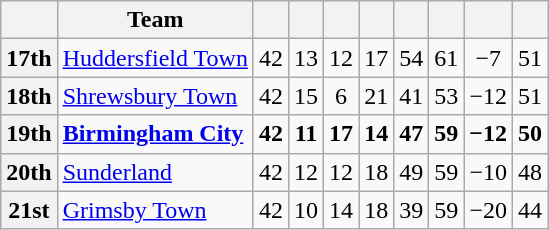<table class="wikitable" style="text-align:center;">
<tr>
<th scope="col"></th>
<th scope="col">Team</th>
<th scope="col"></th>
<th scope="col"></th>
<th scope="col"></th>
<th scope="col"></th>
<th scope="col"></th>
<th scope="col"></th>
<th scope="col"></th>
<th scope="col"></th>
</tr>
<tr>
<th scope="row">17th</th>
<td align="left"><a href='#'>Huddersfield Town</a></td>
<td>42</td>
<td>13</td>
<td>12</td>
<td>17</td>
<td>54</td>
<td>61</td>
<td>−7</td>
<td>51</td>
</tr>
<tr>
<th scope="row">18th</th>
<td align="left"><a href='#'>Shrewsbury Town</a></td>
<td>42</td>
<td>15</td>
<td>6</td>
<td>21</td>
<td>41</td>
<td>53</td>
<td>−12</td>
<td>51</td>
</tr>
<tr style="font-weight:bold">
<th scope="row">19th</th>
<td align="left"><a href='#'>Birmingham City</a></td>
<td>42</td>
<td>11</td>
<td>17</td>
<td>14</td>
<td>47</td>
<td>59</td>
<td>−12</td>
<td>50</td>
</tr>
<tr>
<th scope="row">20th</th>
<td align="left"><a href='#'>Sunderland</a></td>
<td>42</td>
<td>12</td>
<td>12</td>
<td>18</td>
<td>49</td>
<td>59</td>
<td>−10</td>
<td>48</td>
</tr>
<tr>
<th scope="row">21st</th>
<td align="left"><a href='#'>Grimsby Town</a></td>
<td>42</td>
<td>10</td>
<td>14</td>
<td>18</td>
<td>39</td>
<td>59</td>
<td>−20</td>
<td>44</td>
</tr>
</table>
